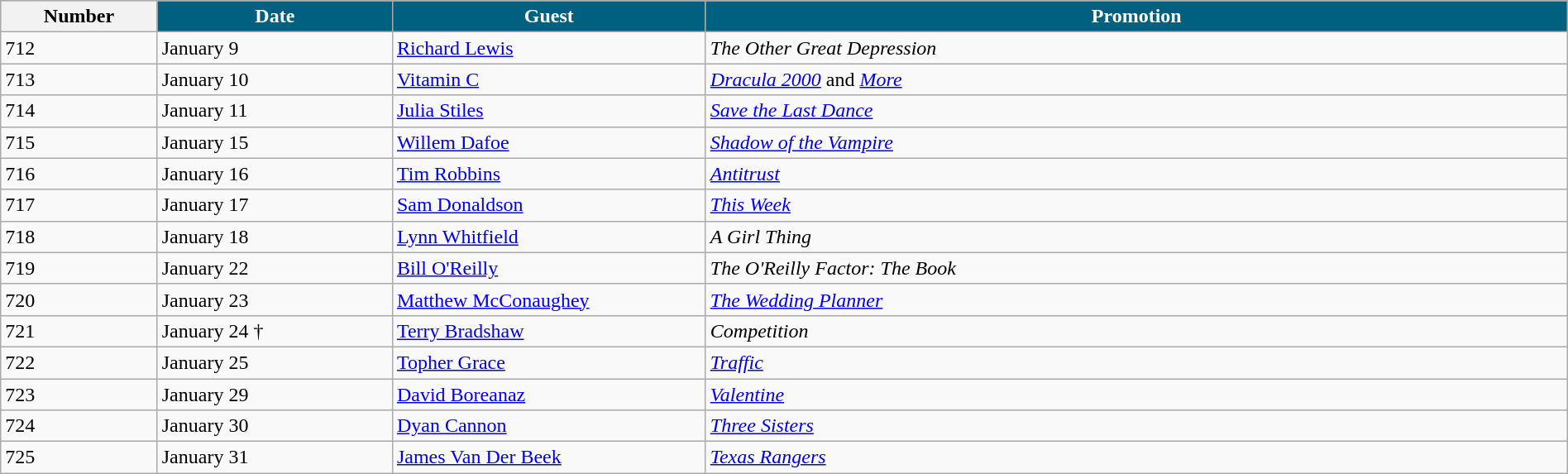<table class="wikitable" width="100%">
<tr bgcolor="#CCCCCC">
<th>Number</th>
<th width="15%" style="background:#006080; color:#FFFFFF">Date</th>
<th width="20%" style="background:#006080; color:#FFFFFF">Guest</th>
<th width="55%" style="background:#006080; color:#FFFFFF">Promotion</th>
</tr>
<tr>
<td>712</td>
<td>January 9</td>
<td><a href='#'>Richard Lewis</a></td>
<td><em>The Other Great Depression</em></td>
</tr>
<tr>
<td>713</td>
<td>January 10</td>
<td><a href='#'>Vitamin C</a></td>
<td><em><a href='#'>Dracula 2000</a></em> and <em><a href='#'>More</a></em></td>
</tr>
<tr>
<td>714</td>
<td>January 11</td>
<td><a href='#'>Julia Stiles</a></td>
<td><em><a href='#'>Save the Last Dance</a></em></td>
</tr>
<tr>
<td>715</td>
<td>January 15</td>
<td><a href='#'>Willem Dafoe</a></td>
<td><em><a href='#'>Shadow of the Vampire</a></em></td>
</tr>
<tr>
<td>716</td>
<td>January 16</td>
<td><a href='#'>Tim Robbins</a></td>
<td><em><a href='#'>Antitrust</a></em></td>
</tr>
<tr>
<td>717</td>
<td>January 17</td>
<td><a href='#'>Sam Donaldson</a></td>
<td><em><a href='#'>This Week</a></em></td>
</tr>
<tr>
<td>718</td>
<td>January 18</td>
<td><a href='#'>Lynn Whitfield</a></td>
<td><em>A Girl Thing</em></td>
</tr>
<tr>
<td>719</td>
<td>January 22</td>
<td><a href='#'>Bill O'Reilly</a></td>
<td><em>The O'Reilly Factor: The Book</em></td>
</tr>
<tr>
<td>720</td>
<td>January 23</td>
<td><a href='#'>Matthew McConaughey</a></td>
<td><em><a href='#'>The Wedding Planner</a></em></td>
</tr>
<tr>
<td>721</td>
<td>January 24 †</td>
<td><a href='#'>Terry Bradshaw</a></td>
<td><em>Competition</em></td>
</tr>
<tr>
<td>722</td>
<td>January 25</td>
<td><a href='#'>Topher Grace</a></td>
<td><em><a href='#'>Traffic</a></em></td>
</tr>
<tr>
<td>723</td>
<td>January 29</td>
<td><a href='#'>David Boreanaz</a></td>
<td><em><a href='#'>Valentine</a></em></td>
</tr>
<tr>
<td>724</td>
<td>January 30</td>
<td><a href='#'>Dyan Cannon</a></td>
<td><em><a href='#'>Three Sisters</a></em></td>
</tr>
<tr>
<td>725</td>
<td>January 31</td>
<td><a href='#'>James Van Der Beek</a></td>
<td><em><a href='#'>Texas Rangers</a></em></td>
</tr>
</table>
